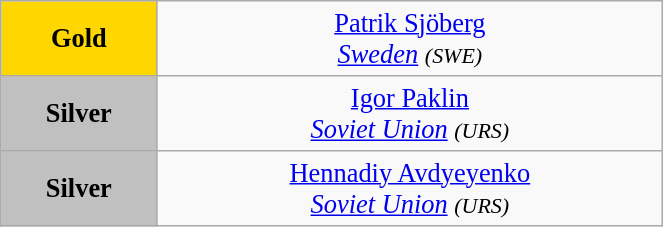<table class="wikitable" style=" text-align:center; font-size:110%;" width="35%">
<tr>
<td bgcolor="gold"><strong>Gold</strong></td>
<td> <a href='#'>Patrik Sjöberg</a><br><em><a href='#'>Sweden</a> <small>(SWE)</small></em></td>
</tr>
<tr>
<td bgcolor="silver"><strong>Silver</strong></td>
<td> <a href='#'>Igor Paklin</a><br><em><a href='#'>Soviet Union</a> <small>(URS)</small></em></td>
</tr>
<tr>
<td bgcolor="silver"><strong>Silver</strong></td>
<td> <a href='#'>Hennadiy Avdyeyenko</a><br><em><a href='#'>Soviet Union</a> <small>(URS)</small></em></td>
</tr>
</table>
